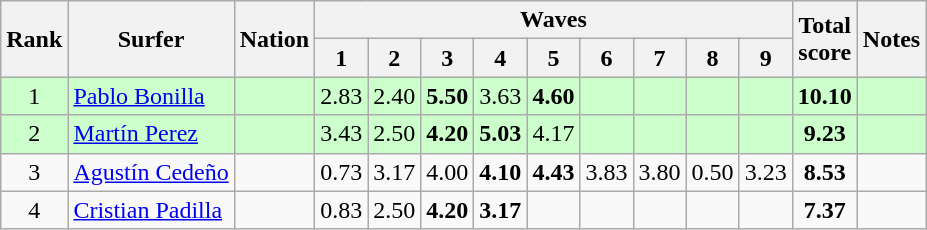<table class="wikitable sortable" style="text-align:center">
<tr>
<th rowspan=2>Rank</th>
<th rowspan=2>Surfer</th>
<th rowspan=2>Nation</th>
<th colspan=9>Waves</th>
<th rowspan=2>Total<br>score</th>
<th rowspan=2>Notes</th>
</tr>
<tr>
<th>1</th>
<th>2</th>
<th>3</th>
<th>4</th>
<th>5</th>
<th>6</th>
<th>7</th>
<th>8</th>
<th>9</th>
</tr>
<tr bgcolor=ccffcc>
<td>1</td>
<td align=left><a href='#'>Pablo Bonilla</a></td>
<td align=left></td>
<td>2.83</td>
<td>2.40</td>
<td><strong>5.50</strong></td>
<td>3.63</td>
<td><strong>4.60</strong></td>
<td></td>
<td></td>
<td></td>
<td></td>
<td><strong>10.10</strong></td>
<td></td>
</tr>
<tr bgcolor=ccffcc>
<td>2</td>
<td align=left><a href='#'>Martín Perez</a></td>
<td align=left></td>
<td>3.43</td>
<td>2.50</td>
<td><strong>4.20</strong></td>
<td><strong>5.03</strong></td>
<td>4.17</td>
<td></td>
<td></td>
<td></td>
<td></td>
<td><strong>9.23</strong></td>
<td></td>
</tr>
<tr>
<td>3</td>
<td align=left><a href='#'>Agustín Cedeño</a></td>
<td align=left></td>
<td>0.73</td>
<td>3.17</td>
<td>4.00</td>
<td><strong>4.10</strong></td>
<td><strong>4.43</strong></td>
<td>3.83</td>
<td>3.80</td>
<td>0.50</td>
<td>3.23</td>
<td><strong>8.53</strong></td>
<td></td>
</tr>
<tr>
<td>4</td>
<td align=left><a href='#'>Cristian Padilla</a></td>
<td align=left></td>
<td>0.83</td>
<td>2.50</td>
<td><strong>4.20</strong></td>
<td><strong>3.17</strong></td>
<td></td>
<td></td>
<td></td>
<td></td>
<td></td>
<td><strong>7.37</strong></td>
<td></td>
</tr>
</table>
